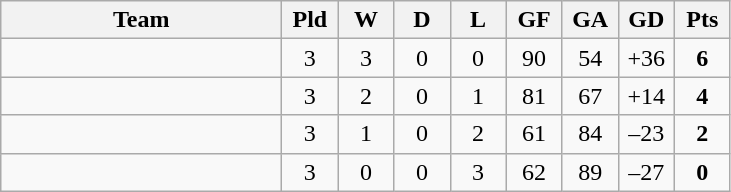<table class="wikitable" style="text-align: center;">
<tr>
<th width="180">Team</th>
<th width="30">Pld</th>
<th width="30">W</th>
<th width="30">D</th>
<th width="30">L</th>
<th width="30">GF</th>
<th width="30">GA</th>
<th width="30">GD</th>
<th width="30">Pts</th>
</tr>
<tr>
<td align="left"></td>
<td>3</td>
<td>3</td>
<td>0</td>
<td>0</td>
<td>90</td>
<td>54</td>
<td>+36</td>
<td><strong>6</strong></td>
</tr>
<tr>
<td align="left"></td>
<td>3</td>
<td>2</td>
<td>0</td>
<td>1</td>
<td>81</td>
<td>67</td>
<td>+14</td>
<td><strong>4</strong></td>
</tr>
<tr>
<td align="left"></td>
<td>3</td>
<td>1</td>
<td>0</td>
<td>2</td>
<td>61</td>
<td>84</td>
<td>–23</td>
<td><strong>2</strong></td>
</tr>
<tr>
<td align="left"></td>
<td>3</td>
<td>0</td>
<td>0</td>
<td>3</td>
<td>62</td>
<td>89</td>
<td>–27</td>
<td><strong>0</strong></td>
</tr>
</table>
